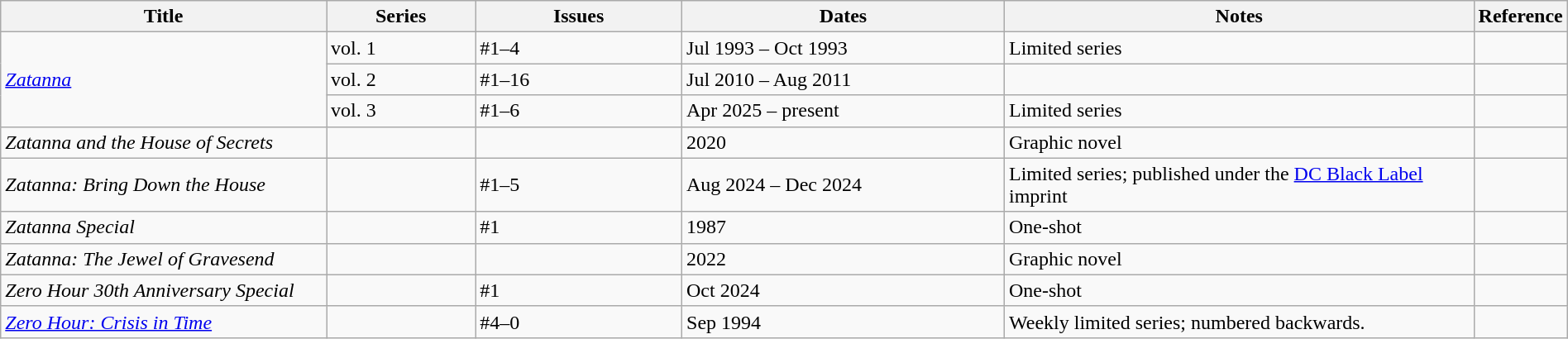<table class="wikitable" style="width:100%;">
<tr>
<th width=22%>Title</th>
<th width=10%>Series</th>
<th width=14%>Issues</th>
<th width=22%>Dates</th>
<th width=32%>Notes</th>
<th>Reference</th>
</tr>
<tr>
<td rowspan="3"><em><a href='#'>Zatanna</a></em></td>
<td>vol. 1</td>
<td>#1–4</td>
<td>Jul 1993 – Oct 1993</td>
<td>Limited series</td>
<td></td>
</tr>
<tr>
<td>vol. 2</td>
<td>#1–16</td>
<td>Jul 2010 – Aug 2011</td>
<td></td>
<td></td>
</tr>
<tr>
<td>vol. 3</td>
<td>#1–6</td>
<td>Apr 2025 – present</td>
<td>Limited series</td>
<td></td>
</tr>
<tr>
<td><em>Zatanna and the House of Secrets</em></td>
<td></td>
<td></td>
<td>2020</td>
<td>Graphic novel</td>
<td></td>
</tr>
<tr>
<td><em>Zatanna: Bring Down the House</em></td>
<td></td>
<td>#1–5</td>
<td>Aug 2024 – Dec 2024</td>
<td>Limited series; published under the <a href='#'>DC Black Label</a> imprint</td>
<td></td>
</tr>
<tr>
<td><em>Zatanna Special</em></td>
<td></td>
<td>#1</td>
<td>1987</td>
<td>One-shot</td>
<td></td>
</tr>
<tr>
<td><em>Zatanna: The Jewel of Gravesend</em></td>
<td></td>
<td></td>
<td>2022</td>
<td>Graphic novel</td>
<td></td>
</tr>
<tr>
<td><em>Zero Hour 30th Anniversary Special</em></td>
<td></td>
<td>#1</td>
<td>Oct 2024</td>
<td>One-shot</td>
<td></td>
</tr>
<tr>
<td><em><a href='#'>Zero Hour: Crisis in Time</a></em></td>
<td></td>
<td>#4–0</td>
<td>Sep 1994</td>
<td>Weekly limited series; numbered backwards.</td>
<td></td>
</tr>
</table>
